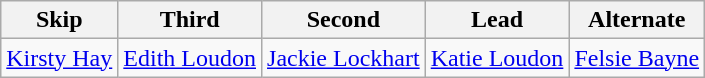<table class="wikitable">
<tr>
<th>Skip</th>
<th>Third</th>
<th>Second</th>
<th>Lead</th>
<th>Alternate</th>
</tr>
<tr>
<td><a href='#'>Kirsty Hay</a></td>
<td><a href='#'>Edith Loudon</a></td>
<td><a href='#'>Jackie Lockhart</a></td>
<td><a href='#'>Katie Loudon</a></td>
<td><a href='#'>Felsie Bayne</a></td>
</tr>
</table>
